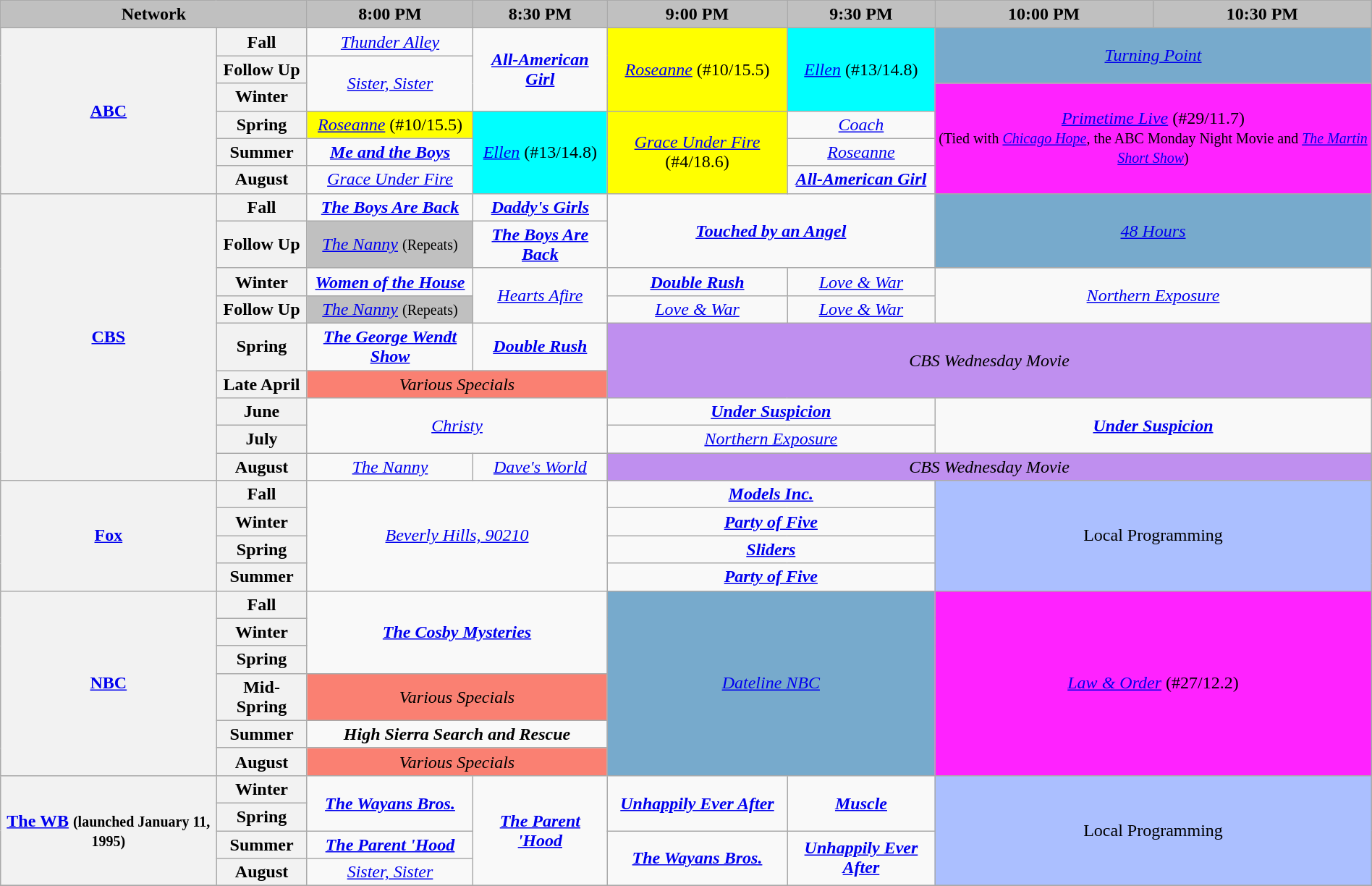<table class="wikitable" style="width:100%;margin-right:0;text-align:center">
<tr>
<th colspan="2" style="background-color:#C0C0C0;text-align:center">Network</th>
<th style="background-color:#C0C0C0;text-align:center">8:00 PM</th>
<th style="background-color:#C0C0C0;text-align:center">8:30 PM</th>
<th style="background-color:#C0C0C0;text-align:center">9:00 PM</th>
<th style="background-color:#C0C0C0;text-align:center">9:30 PM</th>
<th style="background-color:#C0C0C0;text-align:center">10:00 PM</th>
<th style="background-color:#C0C0C0;text-align:center">10:30 PM</th>
</tr>
<tr>
<th rowspan="6"><a href='#'>ABC</a></th>
<th>Fall</th>
<td><em><a href='#'>Thunder Alley</a></em></td>
<td rowspan="3"><strong><em><a href='#'>All-American Girl</a></em></strong></td>
<td bgcolor="#FFFF00" rowspan="3"><em><a href='#'>Roseanne</a></em> (#10/15.5)</td>
<td bgcolor="#00FFFF" rowspan="3"><em><a href='#'>Ellen</a></em> (#13/14.8)</td>
<td bgcolor="#77AACC" rowspan="2" colspan="2"><em><a href='#'>Turning Point</a></em></td>
</tr>
<tr>
<th>Follow Up</th>
<td rowspan="2"><em><a href='#'>Sister, Sister</a></em></td>
</tr>
<tr>
<th>Winter</th>
<td bgcolor="#FF22FF" rowspan="4" colspan="2"><em><a href='#'>Primetime Live</a></em> (#29/11.7)<br><small>(Tied with <em><a href='#'>Chicago Hope</a></em>, the ABC Monday Night Movie and <em><a href='#'>The Martin Short Show</a></em>)</small></td>
</tr>
<tr>
<th>Spring</th>
<td bgcolor="#FFFF00"><em><a href='#'>Roseanne</a></em> (#10/15.5)</td>
<td bgcolor="#00FFFF" rowspan="3"><em><a href='#'>Ellen</a></em> (#13/14.8)</td>
<td bgcolor="#FFFF00" rowspan="3"><em><a href='#'>Grace Under Fire</a></em> (#4/18.6)</td>
<td><em><a href='#'>Coach</a></em></td>
</tr>
<tr>
<th>Summer</th>
<td><strong><em><a href='#'>Me and the Boys</a></em></strong></td>
<td><em><a href='#'>Roseanne</a></em></td>
</tr>
<tr>
<th>August</th>
<td><em><a href='#'>Grace Under Fire</a></em></td>
<td><strong><em><a href='#'>All-American Girl</a></em></strong></td>
</tr>
<tr>
<th rowspan="9"><a href='#'>CBS</a></th>
<th>Fall</th>
<td><strong><em><a href='#'>The Boys Are Back</a></em></strong></td>
<td><strong><em><a href='#'>Daddy's Girls</a></em></strong></td>
<td colspan="2" rowspan="2"><strong><em><a href='#'>Touched by an Angel</a></em></strong></td>
<td bgcolor="#77AACC" colspan="2" rowspan="2"><em><a href='#'>48 Hours</a></em></td>
</tr>
<tr>
<th>Follow Up</th>
<td bgcolor="#C0C0C0"><em><a href='#'>The Nanny</a></em> <small>(Repeats)</small></td>
<td><strong><em><a href='#'>The Boys Are Back</a></em></strong></td>
</tr>
<tr>
<th>Winter</th>
<td><strong><em><a href='#'>Women of the House</a></em></strong></td>
<td rowspan="2"><em><a href='#'>Hearts Afire</a></em></td>
<td><strong><em><a href='#'>Double Rush</a></em></strong></td>
<td><em><a href='#'>Love & War</a></em></td>
<td colspan="2" rowspan="2"><em><a href='#'>Northern Exposure</a></em></td>
</tr>
<tr>
<th>Follow Up</th>
<td bgcolor="#C0C0C0"><em><a href='#'>The Nanny</a></em> <small>(Repeats)</small></td>
<td><em><a href='#'>Love & War</a></em></td>
<td><em><a href='#'>Love & War</a></em></td>
</tr>
<tr>
<th>Spring</th>
<td><strong><em><a href='#'>The George Wendt Show</a></em></strong></td>
<td><strong><em><a href='#'>Double Rush</a></em></strong></td>
<td bgcolor="#bf8fef" colspan="4" rowspan="2"><em>CBS Wednesday Movie</em></td>
</tr>
<tr>
<th>Late April</th>
<td bgcolor="#FA8072" colspan="2"><em>Various Specials</em></td>
</tr>
<tr>
<th>June</th>
<td colspan="2" rowspan="2"><em><a href='#'>Christy</a></em></td>
<td colspan="2"><strong><em><a href='#'>Under Suspicion</a></em></strong></td>
<td colspan="2" rowspan="2"><strong><em><a href='#'>Under Suspicion</a></em></strong></td>
</tr>
<tr>
<th>July</th>
<td colspan="2"><em><a href='#'>Northern Exposure</a></em></td>
</tr>
<tr>
<th>August</th>
<td><em><a href='#'>The Nanny</a></em></td>
<td><em><a href='#'>Dave's World</a></em></td>
<td bgcolor="#bf8fef" colspan="4"><em>CBS Wednesday Movie</em></td>
</tr>
<tr>
<th rowspan="4"><a href='#'>Fox</a></th>
<th>Fall</th>
<td rowspan="4" colspan="2"><em><a href='#'>Beverly Hills, 90210</a></em></td>
<td colspan="2"><strong><em><a href='#'>Models Inc.</a></em></strong></td>
<td style="background:#abbfff;" rowspan="4" colspan="2">Local Programming</td>
</tr>
<tr>
<th>Winter</th>
<td colspan="2"><strong><em><a href='#'>Party of Five</a></em></strong></td>
</tr>
<tr>
<th>Spring</th>
<td colspan="2"><strong><em><a href='#'>Sliders</a></em></strong></td>
</tr>
<tr>
<th>Summer</th>
<td colspan="2"><strong><em><a href='#'>Party of Five</a></em></strong></td>
</tr>
<tr>
<th rowspan="6"><a href='#'>NBC</a></th>
<th>Fall</th>
<td rowspan="3" colspan="2"><strong><em><a href='#'>The Cosby Mysteries</a></em></strong></td>
<td bgcolor="#77AACC" colspan="2" rowspan="6"><em><a href='#'>Dateline NBC</a></em></td>
<td bgcolor="#FF22FF" colspan="2" rowspan="6"><em><a href='#'>Law & Order</a></em> (#27/12.2)</td>
</tr>
<tr>
<th>Winter</th>
</tr>
<tr>
<th>Spring</th>
</tr>
<tr>
<th>Mid-Spring</th>
<td bgcolor="#FA8072" colspan="2"><em>Various Specials</em></td>
</tr>
<tr>
<th>Summer</th>
<td colspan="2"><strong><em>High Sierra Search and Rescue</em></strong></td>
</tr>
<tr>
<th>August</th>
<td bgcolor="#FA8072" colspan="2"><em>Various Specials</em></td>
</tr>
<tr>
<th rowspan="4"><a href='#'>The WB</a> <small>(launched January 11, 1995)</small></th>
<th>Winter</th>
<td rowspan="2"><strong><em><a href='#'>The Wayans Bros.</a></em></strong></td>
<td rowspan="4"><strong><em><a href='#'>The Parent 'Hood</a></em></strong></td>
<td rowspan="2"><strong><em><a href='#'>Unhappily Ever After</a></em></strong></td>
<td rowspan="2"><strong><em><a href='#'>Muscle</a></em></strong></td>
<td style="background:#abbfff;" rowspan="4" colspan="2">Local Programming</td>
</tr>
<tr>
<th>Spring</th>
</tr>
<tr>
<th>Summer</th>
<td><strong><em><a href='#'>The Parent 'Hood</a></em></strong></td>
<td rowspan="2"><strong><em><a href='#'>The Wayans Bros.</a></em></strong></td>
<td rowspan="2"><strong><em><a href='#'>Unhappily Ever After</a></em></strong></td>
</tr>
<tr>
<th>August</th>
<td><em><a href='#'>Sister, Sister</a></em></td>
</tr>
<tr>
</tr>
</table>
